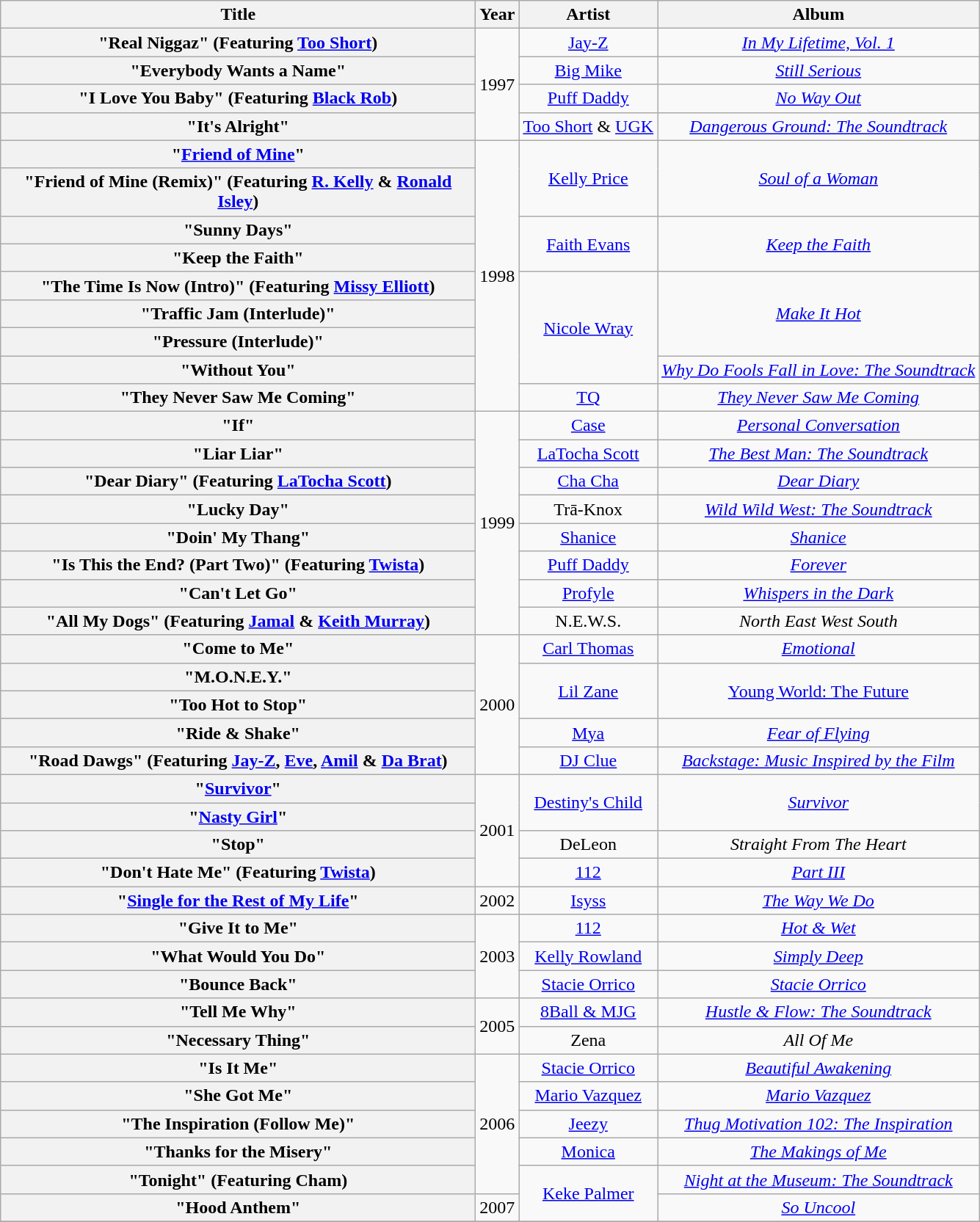<table class="wikitable plainrowheaders" style="text-align:center;">
<tr>
<th scope="col" style="width:26.5em;">Title</th>
<th scope="col">Year</th>
<th scope="col">Artist</th>
<th scope="col">Album</th>
</tr>
<tr>
<th scope="row">"Real Niggaz" (Featuring <a href='#'>Too Short</a>)</th>
<td rowspan="4">1997</td>
<td><a href='#'>Jay-Z</a></td>
<td><em><a href='#'>In My Lifetime, Vol. 1</a></em></td>
</tr>
<tr>
<th scope="row">"Everybody Wants a Name"</th>
<td><a href='#'>Big Mike</a></td>
<td><em><a href='#'>Still Serious</a></em></td>
</tr>
<tr>
<th scope="row">"I Love You Baby" (Featuring <a href='#'>Black Rob</a>)</th>
<td><a href='#'>Puff Daddy</a></td>
<td><em><a href='#'>No Way Out</a></em></td>
</tr>
<tr>
<th scope="row">"It's Alright"</th>
<td><a href='#'>Too Short</a> & <a href='#'>UGK</a></td>
<td><em><a href='#'>Dangerous Ground: The Soundtrack</a></em></td>
</tr>
<tr>
<th scope="row">"<a href='#'>Friend of Mine</a>" </th>
<td rowspan="9">1998</td>
<td rowspan="2"><a href='#'>Kelly Price</a></td>
<td rowspan="2"><em><a href='#'>Soul of a Woman</a></em></td>
</tr>
<tr>
<th scope="row">"Friend of Mine (Remix)" (Featuring <a href='#'>R. Kelly</a> & <a href='#'>Ronald Isley</a>)</th>
</tr>
<tr>
<th scope="row">"Sunny Days"</th>
<td rowspan="2"><a href='#'>Faith Evans</a></td>
<td rowspan="2"><em><a href='#'>Keep the Faith</a></em></td>
</tr>
<tr>
<th scope="row">"Keep the Faith"</th>
</tr>
<tr>
<th scope="row">"The Time Is Now (Intro)" (Featuring <a href='#'>Missy Elliott</a>)</th>
<td rowspan="4"><a href='#'>Nicole Wray</a></td>
<td rowspan="3"><em><a href='#'>Make It Hot</a></em></td>
</tr>
<tr>
<th scope="row">"Traffic Jam (Interlude)"</th>
</tr>
<tr>
<th scope="row">"Pressure (Interlude)"</th>
</tr>
<tr>
<th scope="row">"Without You"</th>
<td><em><a href='#'>Why Do Fools Fall in Love: The Soundtrack</a></em></td>
</tr>
<tr>
<th scope="row">"They Never Saw Me Coming"</th>
<td><a href='#'>TQ</a></td>
<td><em><a href='#'>They Never Saw Me Coming</a></em></td>
</tr>
<tr>
<th scope="row">"If"</th>
<td rowspan="8">1999</td>
<td><a href='#'>Case</a></td>
<td><em><a href='#'>Personal Conversation</a></em></td>
</tr>
<tr>
<th scope="row">"Liar Liar"</th>
<td><a href='#'>LaTocha Scott</a></td>
<td><em><a href='#'>The Best Man: The Soundtrack</a></em></td>
</tr>
<tr>
<th scope="row">"Dear Diary" (Featuring <a href='#'>LaTocha Scott</a>)</th>
<td><a href='#'>Cha Cha</a></td>
<td><em><a href='#'>Dear Diary</a></em></td>
</tr>
<tr>
<th scope="row">"Lucky Day"</th>
<td>Trā-Knox</td>
<td><em><a href='#'>Wild Wild West: The Soundtrack</a></em></td>
</tr>
<tr>
<th scope="row">"Doin' My Thang"</th>
<td><a href='#'>Shanice</a></td>
<td><em><a href='#'>Shanice</a></em></td>
</tr>
<tr>
<th scope="row">"Is This the End? (Part Two)" (Featuring <a href='#'>Twista</a>)</th>
<td><a href='#'>Puff Daddy</a></td>
<td><em><a href='#'>Forever</a></em></td>
</tr>
<tr>
<th scope="row">"Can't Let Go"</th>
<td><a href='#'>Profyle</a></td>
<td><em><a href='#'>Whispers in the Dark</a></em></td>
</tr>
<tr>
<th scope="row">"All My Dogs" (Featuring <a href='#'>Jamal</a> & <a href='#'>Keith Murray</a>)</th>
<td>N.E.W.S.</td>
<td><em>North East West South</em></td>
</tr>
<tr>
<th scope="row">"Come to Me"</th>
<td rowspan="5">2000</td>
<td><a href='#'>Carl Thomas</a></td>
<td><em><a href='#'>Emotional</a></em></td>
</tr>
<tr>
<th scope="row">"M.O.N.E.Y."</th>
<td rowspan="2"><a href='#'>Lil Zane</a></td>
<td rowspan="2"><a href='#'>Young World: The Future</a></td>
</tr>
<tr>
<th scope="row">"Too Hot to Stop"</th>
</tr>
<tr>
<th scope="row">"Ride & Shake"</th>
<td><a href='#'>Mya</a></td>
<td><em><a href='#'>Fear of Flying</a></em></td>
</tr>
<tr>
<th scope="row">"Road Dawgs" (Featuring <a href='#'>Jay-Z</a>, <a href='#'>Eve</a>, <a href='#'>Amil</a> & <a href='#'>Da Brat</a>)</th>
<td><a href='#'>DJ Clue</a></td>
<td><em><a href='#'>Backstage: Music Inspired by the Film</a></em></td>
</tr>
<tr>
<th scope="row">"<a href='#'>Survivor</a>" </th>
<td rowspan="4">2001</td>
<td rowspan="2"><a href='#'>Destiny's Child</a></td>
<td rowspan="2"><em><a href='#'>Survivor</a></em></td>
</tr>
<tr>
<th scope="row">"<a href='#'>Nasty Girl</a>"</th>
</tr>
<tr>
<th scope="row">"Stop"</th>
<td>DeLeon</td>
<td><em>Straight From The Heart</em></td>
</tr>
<tr>
<th scope="row">"Don't Hate Me" (Featuring <a href='#'>Twista</a>)</th>
<td><a href='#'>112</a></td>
<td><em><a href='#'>Part III</a></em></td>
</tr>
<tr>
<th scope="row">"<a href='#'>Single for the Rest of My Life</a>"</th>
<td>2002</td>
<td><a href='#'>Isyss</a></td>
<td><em><a href='#'>The Way We Do</a></em></td>
</tr>
<tr>
<th scope="row">"Give It to Me"</th>
<td rowspan="3">2003</td>
<td><a href='#'>112</a></td>
<td><em><a href='#'>Hot & Wet</a></em></td>
</tr>
<tr>
<th scope="row">"What Would You Do"</th>
<td><a href='#'>Kelly Rowland</a></td>
<td><em><a href='#'>Simply Deep</a></em></td>
</tr>
<tr>
<th scope="row">"Bounce Back"</th>
<td><a href='#'>Stacie Orrico</a></td>
<td><em><a href='#'>Stacie Orrico</a></em></td>
</tr>
<tr>
<th scope="row">"Tell Me Why"</th>
<td rowspan="2">2005</td>
<td><a href='#'>8Ball & MJG</a></td>
<td><em><a href='#'>Hustle & Flow: The Soundtrack</a></em></td>
</tr>
<tr>
<th scope="row">"Necessary Thing"</th>
<td>Zena</td>
<td><em>All Of Me</em></td>
</tr>
<tr>
<th scope="row">"Is It Me"</th>
<td rowspan="5">2006</td>
<td><a href='#'>Stacie Orrico</a></td>
<td><em><a href='#'>Beautiful Awakening</a></em></td>
</tr>
<tr>
<th scope="row">"She Got Me"</th>
<td><a href='#'>Mario Vazquez</a></td>
<td><em><a href='#'>Mario Vazquez</a></em></td>
</tr>
<tr>
<th scope="row">"The Inspiration (Follow Me)"</th>
<td><a href='#'>Jeezy</a></td>
<td><em><a href='#'>Thug Motivation 102: The Inspiration</a></em></td>
</tr>
<tr>
<th scope="row">"Thanks for the Misery"</th>
<td><a href='#'>Monica</a></td>
<td><em><a href='#'>The Makings of Me</a></em></td>
</tr>
<tr>
<th scope="row">"Tonight" (Featuring Cham)</th>
<td rowspan="2"><a href='#'>Keke Palmer</a></td>
<td><em><a href='#'>Night at the Museum: The Soundtrack</a></em></td>
</tr>
<tr>
<th scope="row">"Hood Anthem"</th>
<td>2007</td>
<td><em><a href='#'>So Uncool</a></em></td>
</tr>
<tr>
</tr>
</table>
